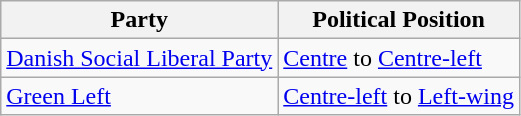<table class="wikitable mw-collapsible mw-collapsed">
<tr>
<th>Party</th>
<th>Political Position</th>
</tr>
<tr>
<td><a href='#'>Danish Social Liberal Party</a></td>
<td><a href='#'>Centre</a> to <a href='#'>Centre-left</a></td>
</tr>
<tr>
<td><a href='#'>Green Left</a></td>
<td><a href='#'>Centre-left</a> to <a href='#'>Left-wing</a></td>
</tr>
</table>
